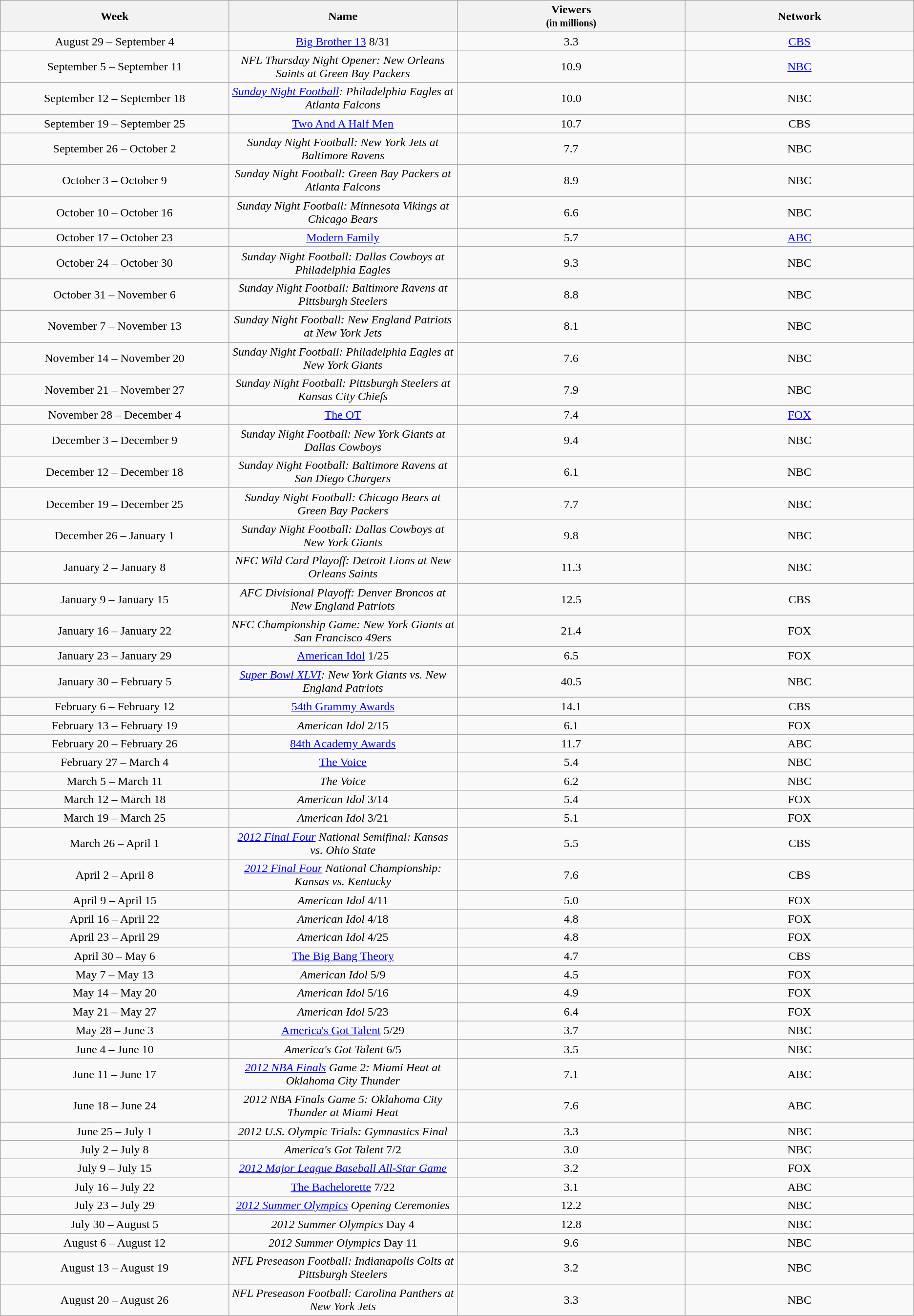<table class="wikitable sortable collapsible collapsed">
<tr>
<th style="width:12%;">Week</th>
<th style="width:12%;">Name</th>
<th style="width:12%;">Viewers<br><small>(in millions)</small></th>
<th style="width:12%;">Network</th>
</tr>
<tr style="text-align:center;">
<td>August 29 – September 4</td>
<td><a href='#'>Big Brother 13</a> 8/31 </td>
<td>3.3</td>
<td><a href='#'>CBS</a></td>
</tr>
<tr style="text-align:center; text-align:center;">
<td>September 5 – September 11</td>
<td><em>NFL Thursday Night Opener: New Orleans Saints at Green Bay Packers</em> </td>
<td>10.9</td>
<td><a href='#'>NBC</a></td>
</tr>
<tr style="text-align:center;">
<td>September 12 – September 18</td>
<td><em><a href='#'>Sunday Night Football</a>: Philadelphia Eagles at Atlanta Falcons</em> </td>
<td>10.0</td>
<td>NBC</td>
</tr>
<tr style="text-align:center; text-align:center;">
<td>September 19 – September 25</td>
<td><a href='#'>Two And A Half Men</a></td>
<td>10.7</td>
<td>CBS</td>
</tr>
<tr style="text-align:center; text-align:center;">
<td>September 26 – October 2</td>
<td><em>Sunday Night Football: New York Jets at Baltimore Ravens</em> </td>
<td>7.7</td>
<td>NBC</td>
</tr>
<tr style="text-align:center; text-align:center;">
<td>October 3 – October 9</td>
<td><em>Sunday Night Football: Green Bay Packers at Atlanta Falcons</em> </td>
<td>8.9</td>
<td>NBC</td>
</tr>
<tr style="text-align:center; text-align:center;">
<td>October 10 – October 16</td>
<td><em>Sunday Night Football: Minnesota Vikings at Chicago Bears</em> </td>
<td>6.6</td>
<td>NBC</td>
</tr>
<tr style="text-align:center;">
<td>October 17 – October 23</td>
<td><a href='#'>Modern Family</a></td>
<td>5.7</td>
<td><a href='#'>ABC</a></td>
</tr>
<tr style="text-align:center; text-align:center;">
<td>October 24 – October 30</td>
<td><em>Sunday Night Football: Dallas Cowboys at Philadelphia Eagles</em> </td>
<td>9.3</td>
<td>NBC</td>
</tr>
<tr style="text-align:center; text-align:center;">
<td>October 31 – November 6</td>
<td><em>Sunday Night Football: Baltimore Ravens at Pittsburgh Steelers</em> </td>
<td>8.8</td>
<td>NBC</td>
</tr>
<tr style="text-align:center; text-align:center;">
<td>November 7 – November 13</td>
<td><em>Sunday Night Football: New England Patriots at New York Jets</em> </td>
<td>8.1</td>
<td>NBC</td>
</tr>
<tr style="text-align:center; text-align:center;">
<td>November 14 – November 20</td>
<td><em>Sunday Night Football: Philadelphia Eagles at New York Giants</em> </td>
<td>7.6</td>
<td>NBC</td>
</tr>
<tr style="text-align:center; text-align:center;">
<td>November 21 – November 27</td>
<td><em>Sunday Night Football: Pittsburgh Steelers at Kansas City Chiefs</em> </td>
<td>7.9</td>
<td>NBC</td>
</tr>
<tr style="text-align:center;">
<td>November 28 – December 4</td>
<td><a href='#'>The OT</a></td>
<td>7.4</td>
<td><a href='#'>FOX</a></td>
</tr>
<tr style="text-align:center; text-align:center;">
<td>December 3 – December 9</td>
<td><em>Sunday Night Football: New York Giants at Dallas Cowboys</em> </td>
<td>9.4</td>
<td>NBC</td>
</tr>
<tr style="text-align:center; text-align:center;">
<td>December 12 – December 18</td>
<td><em>Sunday Night Football: Baltimore Ravens at San Diego Chargers</em> </td>
<td>6.1</td>
<td>NBC</td>
</tr>
<tr style="text-align:center; text-align:center;">
<td>December 19 – December 25</td>
<td><em>Sunday Night Football: Chicago Bears at Green Bay Packers</em> </td>
<td>7.7</td>
<td>NBC</td>
</tr>
<tr style="text-align:center; text-align:center;">
<td>December 26 – January 1</td>
<td><em>Sunday Night Football: Dallas Cowboys at New York Giants</em> </td>
<td>9.8</td>
<td>NBC</td>
</tr>
<tr style="text-align:center; text-align:center;">
<td>January 2 – January 8</td>
<td><em>NFC Wild Card Playoff: Detroit Lions at New Orleans Saints</em> </td>
<td>11.3</td>
<td>NBC</td>
</tr>
<tr style="text-align:center; text-align:center;">
<td>January 9 – January 15</td>
<td><em>AFC Divisional Playoff: Denver Broncos at New England Patriots</em> </td>
<td>12.5</td>
<td>CBS</td>
</tr>
<tr style="text-align:center; text-align:center;">
<td>January 16 – January 22</td>
<td><em>NFC Championship Game: New York Giants at San Francisco 49ers</em> </td>
<td>21.4</td>
<td>FOX</td>
</tr>
<tr style="text-align:center; text-align:center;">
<td>January 23 – January 29</td>
<td><a href='#'>American Idol</a> 1/25 </td>
<td>6.5</td>
<td>FOX</td>
</tr>
<tr style="text-align:center; text-align:center;">
<td>January 30 – February 5</td>
<td><em><a href='#'>Super Bowl XLVI</a>: New York Giants vs. New England Patriots</em> </td>
<td>40.5</td>
<td>NBC</td>
</tr>
<tr style="text-align:center; text-align:center;">
<td>February 6 – February 12</td>
<td><a href='#'>54th Grammy Awards</a></td>
<td>14.1</td>
<td>CBS</td>
</tr>
<tr style="text-align:center; text-align:center;">
<td>February 13 – February 19</td>
<td><em>American Idol</em> 2/15 </td>
<td>6.1</td>
<td>FOX</td>
</tr>
<tr style="text-align:center; text-align:center;">
<td>February 20 – February 26</td>
<td><a href='#'>84th Academy Awards</a></td>
<td>11.7</td>
<td>ABC</td>
</tr>
<tr style="text-align:center;">
<td>February 27 – March 4</td>
<td><a href='#'>The Voice</a></td>
<td>5.4</td>
<td>NBC</td>
</tr>
<tr style="text-align:center; text-align:center;">
<td>March 5 – March 11</td>
<td><em>The Voice</em> </td>
<td>6.2</td>
<td>NBC</td>
</tr>
<tr style="text-align:center; text-align:center;">
<td>March 12 – March 18</td>
<td><em>American Idol</em> 3/14 </td>
<td>5.4</td>
<td>FOX</td>
</tr>
<tr style="text-align:center; text-align:center;">
<td>March 19 – March 25</td>
<td><em>American Idol</em> 3/21 </td>
<td>5.1</td>
<td>FOX</td>
</tr>
<tr style="text-align:center;">
<td>March 26 – April 1</td>
<td><em><a href='#'>2012 Final Four</a> National Semifinal: Kansas vs. Ohio State</em> </td>
<td>5.5</td>
<td>CBS</td>
</tr>
<tr style="text-align:center;">
<td>April 2 – April 8</td>
<td><em><a href='#'>2012 Final Four</a> National Championship: Kansas vs. Kentucky</em> </td>
<td>7.6</td>
<td>CBS</td>
</tr>
<tr style="text-align:center;">
<td>April 9 – April 15</td>
<td><em>American Idol</em> 4/11 </td>
<td>5.0</td>
<td>FOX</td>
</tr>
<tr style="text-align:center;">
<td>April 16 – April 22</td>
<td><em>American Idol</em> 4/18 </td>
<td>4.8</td>
<td>FOX</td>
</tr>
<tr style="text-align:center; text-align:center;">
<td>April 23 – April 29</td>
<td><em>American Idol</em> 4/25 </td>
<td>4.8</td>
<td>FOX</td>
</tr>
<tr style="text-align:center;">
<td>April 30 – May 6</td>
<td><a href='#'>The Big Bang Theory</a></td>
<td>4.7</td>
<td>CBS</td>
</tr>
<tr style="text-align:center;">
<td>May 7 – May 13</td>
<td><em>American Idol</em> 5/9 </td>
<td>4.5</td>
<td>FOX</td>
</tr>
<tr style="text-align:center;">
<td>May 14 – May 20</td>
<td><em>American Idol</em> 5/16 </td>
<td>4.9</td>
<td>FOX</td>
</tr>
<tr style="text-align:center; text-align:center;">
<td>May 21 – May 27</td>
<td><em>American Idol</em> 5/23 </td>
<td>6.4</td>
<td>FOX</td>
</tr>
<tr style="text-align:center; text-align:center;">
<td>May 28 – June 3</td>
<td><a href='#'>America's Got Talent</a> 5/29 </td>
<td>3.7</td>
<td>NBC</td>
</tr>
<tr style="text-align:center;">
<td>June 4 – June 10</td>
<td><em>America's Got Talent</em> 6/5 </td>
<td>3.5</td>
<td>NBC</td>
</tr>
<tr style="text-align:center;">
<td>June 11 – June 17</td>
<td><em><a href='#'>2012 NBA Finals</a> Game 2: Miami Heat at Oklahoma City Thunder</em> </td>
<td>7.1</td>
<td>ABC</td>
</tr>
<tr style="text-align:center; text-align:center;">
<td>June 18 – June 24</td>
<td><em>2012 NBA Finals Game 5: Oklahoma City Thunder at Miami Heat</em> </td>
<td>7.6</td>
<td>ABC</td>
</tr>
<tr style="text-align:center; text-align:center;">
<td>June 25 – July 1</td>
<td><em>2012 U.S. Olympic Trials: Gymnastics Final</em> </td>
<td>3.3</td>
<td>NBC</td>
</tr>
<tr style="text-align:center;">
<td>July 2 – July 8</td>
<td><em>America's Got Talent</em> 7/2 </td>
<td>3.0</td>
<td>NBC</td>
</tr>
<tr style="text-align:center;">
<td>July 9 – July 15</td>
<td><em><a href='#'>2012 Major League Baseball All-Star Game</a></em> </td>
<td>3.2</td>
<td>FOX</td>
</tr>
<tr style="text-align:center;">
<td>July 16 – July 22</td>
<td><a href='#'>The Bachelorette</a> 7/22 </td>
<td>3.1</td>
<td>ABC</td>
</tr>
<tr style="text-align:center; text-align:center;">
<td>July 23 – July 29</td>
<td><em><a href='#'>2012 Summer Olympics</a> Opening Ceremonies</em> </td>
<td>12.2</td>
<td>NBC</td>
</tr>
<tr style="text-align:center; text-align:center;">
<td>July 30 – August 5</td>
<td><em>2012 Summer Olympics</em> Day 4 </td>
<td>12.8</td>
<td>NBC</td>
</tr>
<tr style="text-align:center;">
<td>August 6 – August 12</td>
<td><em>2012 Summer Olympics</em> Day 11 </td>
<td>9.6</td>
<td>NBC</td>
</tr>
<tr style="text-align:center;">
<td>August 13 – August 19</td>
<td><em>NFL Preseason Football: Indianapolis Colts at Pittsburgh Steelers</em> </td>
<td>3.2</td>
<td>NBC</td>
</tr>
<tr style="text-align:center;">
<td>August 20 – August 26</td>
<td><em>NFL Preseason Football: Carolina Panthers at New York Jets</em> </td>
<td>3.3</td>
<td>NBC</td>
</tr>
</table>
